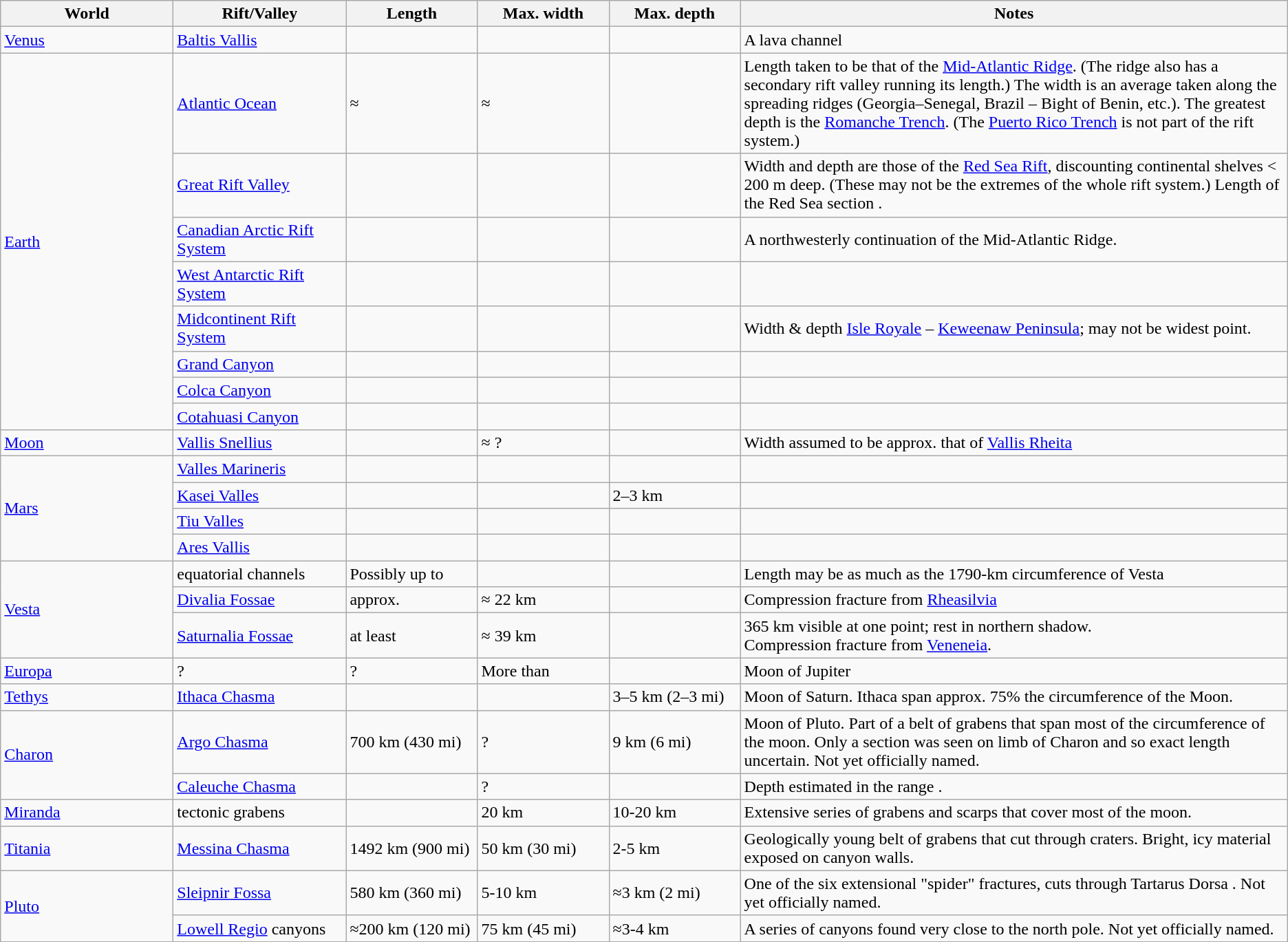<table class="wikitable sortable">
<tr>
<th width="160">World</th>
<th width="160">Rift/Valley</th>
<th width="120">Length</th>
<th width="120">Max. width</th>
<th width="120">Max. depth</th>
<th class=unsortable>Notes</th>
</tr>
<tr>
<td><a href='#'>Venus</a></td>
<td><a href='#'>Baltis Vallis</a></td>
<td></td>
<td></td>
<td></td>
<td>A lava channel</td>
</tr>
<tr>
<td rowspan=8><a href='#'>Earth</a></td>
<td><a href='#'>Atlantic Ocean</a></td>
<td> ≈</td>
<td> ≈</td>
<td></td>
<td>Length taken to be that of the <a href='#'>Mid-Atlantic Ridge</a>. (The ridge also has a secondary rift valley running its length.) The width is an average taken along the spreading ridges (Georgia–Senegal, Brazil – Bight of Benin, etc.). The greatest depth is the <a href='#'>Romanche Trench</a>. (The <a href='#'>Puerto Rico Trench</a> is not part of the rift system.)</td>
</tr>
<tr>
<td><a href='#'>Great Rift Valley</a></td>
<td> </td>
<td> </td>
<td> </td>
<td>Width and depth are those of the <a href='#'>Red Sea Rift</a>, discounting continental shelves < 200 m deep. (These may not be the extremes of the whole rift system.) Length of the Red Sea section .</td>
</tr>
<tr>
<td><a href='#'>Canadian Arctic Rift System</a></td>
<td> </td>
<td></td>
<td></td>
<td>A northwesterly continuation of the Mid-Atlantic Ridge.</td>
</tr>
<tr>
<td><a href='#'>West Antarctic Rift System</a></td>
<td></td>
<td></td>
<td></td>
<td></td>
</tr>
<tr>
<td><a href='#'>Midcontinent Rift System</a></td>
<td> </td>
<td> </td>
<td> </td>
<td>Width & depth <a href='#'>Isle Royale</a> – <a href='#'>Keweenaw Peninsula</a>; may not be widest point.</td>
</tr>
<tr>
<td><a href='#'>Grand Canyon</a></td>
<td> </td>
<td> </td>
<td> </td>
<td></td>
</tr>
<tr>
<td><a href='#'>Colca Canyon</a></td>
<td></td>
<td></td>
<td></td>
<td></td>
</tr>
<tr>
<td><a href='#'>Cotahuasi Canyon</a></td>
<td></td>
<td></td>
<td></td>
<td></td>
</tr>
<tr>
<td><a href='#'>Moon</a></td>
<td><a href='#'>Vallis Snellius</a></td>
<td> </td>
<td> ≈ ?</td>
<td></td>
<td>Width assumed to be approx. that of <a href='#'>Vallis Rheita</a></td>
</tr>
<tr>
<td rowspan=4><a href='#'>Mars</a></td>
<td><a href='#'>Valles Marineris</a></td>
<td> </td>
<td> </td>
<td> </td>
<td></td>
</tr>
<tr>
<td><a href='#'>Kasei Valles</a></td>
<td> </td>
<td> </td>
<td> 2–3 km</td>
<td></td>
</tr>
<tr>
<td><a href='#'>Tiu Valles</a></td>
<td> </td>
<td></td>
<td></td>
<td></td>
</tr>
<tr>
<td><a href='#'>Ares Vallis</a></td>
<td> </td>
<td></td>
<td></td>
<td></td>
</tr>
<tr>
<td rowspan=3><a href='#'>Vesta</a></td>
<td>equatorial channels</td>
<td> Possibly up to </td>
<td></td>
<td></td>
<td>Length may be as much as the 1790-km circumference of Vesta</td>
</tr>
<tr>
<td><a href='#'>Divalia Fossae</a></td>
<td> approx. </td>
<td>≈ 22 km</td>
<td></td>
<td>Compression fracture from <a href='#'>Rheasilvia</a></td>
</tr>
<tr>
<td><a href='#'>Saturnalia Fossae</a></td>
<td> at least </td>
<td>≈ 39 km</td>
<td></td>
<td>365 km visible at one point; rest in northern shadow. <br>Compression fracture from <a href='#'>Veneneia</a>.</td>
</tr>
<tr>
<td><a href='#'>Europa</a></td>
<td>?</td>
<td>?</td>
<td> More than </td>
<td></td>
<td>Moon of Jupiter</td>
</tr>
<tr>
<td><a href='#'>Tethys</a></td>
<td><a href='#'>Ithaca Chasma</a></td>
<td></td>
<td></td>
<td>3–5 km (2–3 mi)</td>
<td>Moon of Saturn. Ithaca span approx. 75% the circumference of the Moon.</td>
</tr>
<tr>
<td rowspan=2><a href='#'>Charon</a></td>
<td><a href='#'>Argo Chasma</a></td>
<td>700 km (430 mi)</td>
<td>?</td>
<td>9 km (6 mi)</td>
<td>Moon of Pluto. Part of a belt of grabens that span most of the circumference of the moon. Only a section was seen on limb of Charon and so exact length uncertain. Not yet officially named.</td>
</tr>
<tr>
<td><a href='#'>Caleuche Chasma</a></td>
<td></td>
<td>?</td>
<td></td>
<td>Depth estimated in the range .</td>
</tr>
<tr>
<td><a href='#'>Miranda</a></td>
<td>tectonic grabens</td>
<td></td>
<td>20 km</td>
<td>10-20 km</td>
<td>Extensive series of grabens and scarps that cover most of the moon.</td>
</tr>
<tr>
<td><a href='#'>Titania</a></td>
<td><a href='#'>Messina Chasma</a></td>
<td>1492 km (900 mi)</td>
<td>50 km (30 mi)</td>
<td>2-5 km</td>
<td>Geologically young belt of grabens that cut through craters. Bright, icy material exposed on canyon walls.</td>
</tr>
<tr>
<td rowspan="2"><a href='#'>Pluto</a></td>
<td><a href='#'>Sleipnir Fossa</a></td>
<td>580 km (360 mi)</td>
<td>5-10 km</td>
<td>≈3 km (2 mi)</td>
<td>One of the six extensional "spider" fractures, cuts through Tartarus Dorsa . Not yet officially named.</td>
</tr>
<tr>
<td><a href='#'>Lowell Regio</a> canyons</td>
<td>≈200 km (120 mi)</td>
<td>75 km (45 mi)</td>
<td>≈3-4 km</td>
<td>A series of canyons found very close to the north pole. Not yet officially named.</td>
</tr>
<tr>
</tr>
</table>
